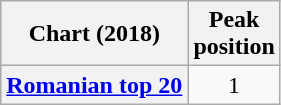<table class="wikitable plainrowheaders" style="text-align:center">
<tr>
<th>Chart (2018)</th>
<th>Peak<br>position</th>
</tr>
<tr>
<th scope="row"><a href='#'>Romanian top 20</a></th>
<td>1</td>
</tr>
</table>
